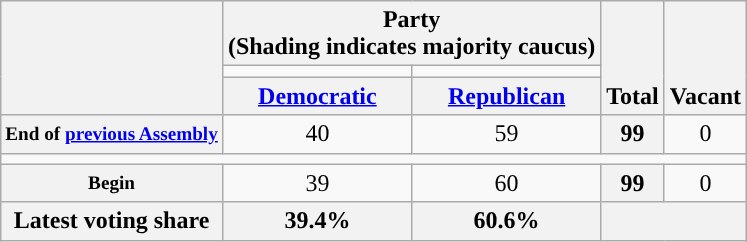<table class=wikitable style="text-align:center">
<tr style="vertical-align:bottom;">
<th rowspan=3></th>
<th colspan=2>Party <div>(Shading indicates majority caucus)</div></th>
<th rowspan=3>Total</th>
<th rowspan=3>Vacant</th>
</tr>
<tr style="height:5px">
<td style="background-color:"></td>
<td style="background-color:"></td>
</tr>
<tr>
<th><a href='#'>Democratic</a></th>
<th><a href='#'>Republican</a></th>
</tr>
<tr>
<th nowrap style="font-size:80%">End of <a href='#'>previous Assembly</a></th>
<td>40</td>
<td>59</td>
<th>99</th>
<td>0</td>
</tr>
<tr>
<td colspan=5></td>
</tr>
<tr>
<th nowrap style="font-size:80%">Begin</th>
<td>39</td>
<td>60</td>
<th>99</th>
<td>0</td>
</tr>
<tr>
<th>Latest voting share</th>
<th>39.4%</th>
<th>60.6%</th>
<th colspan=2></th>
</tr>
</table>
